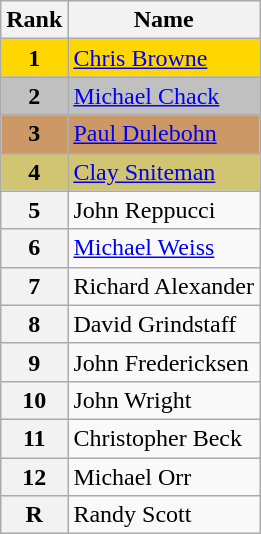<table class="wikitable">
<tr>
<th>Rank</th>
<th>Name</th>
</tr>
<tr bgcolor="gold">
<td align="center"><strong>1</strong></td>
<td><a href='#'> Chris Browne</a></td>
</tr>
<tr bgcolor="silver">
<td align="center"><strong>2</strong></td>
<td><a href='#'>Michael Chack</a></td>
</tr>
<tr bgcolor="cc9966">
<td align="center"><strong>3</strong></td>
<td><a href='#'>Paul Dulebohn</a></td>
</tr>
<tr bgcolor="#d1c571">
<td align="center"><strong>4</strong></td>
<td><a href='#'>Clay Sniteman</a></td>
</tr>
<tr>
<th>5</th>
<td>John Reppucci</td>
</tr>
<tr>
<th>6</th>
<td><a href='#'>Michael Weiss</a></td>
</tr>
<tr>
<th>7</th>
<td>Richard Alexander</td>
</tr>
<tr>
<th>8</th>
<td>David Grindstaff</td>
</tr>
<tr>
<th>9</th>
<td>John Fredericksen</td>
</tr>
<tr>
<th>10</th>
<td>John Wright</td>
</tr>
<tr>
<th>11</th>
<td>Christopher Beck</td>
</tr>
<tr>
<th>12</th>
<td>Michael Orr</td>
</tr>
<tr>
<th>R</th>
<td>Randy Scott</td>
</tr>
</table>
